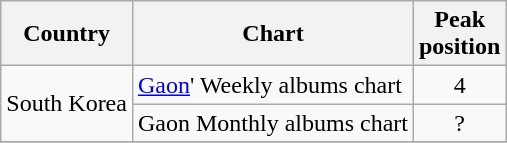<table class="wikitable sortable">
<tr>
<th>Country</th>
<th>Chart</th>
<th>Peak<br>position</th>
</tr>
<tr>
<td rowspan="2">South Korea</td>
<td><a href='#'>Gaon</a>' Weekly albums chart</td>
<td align="center">4</td>
</tr>
<tr>
<td>Gaon Monthly albums chart</td>
<td align="center">?</td>
</tr>
<tr>
</tr>
</table>
